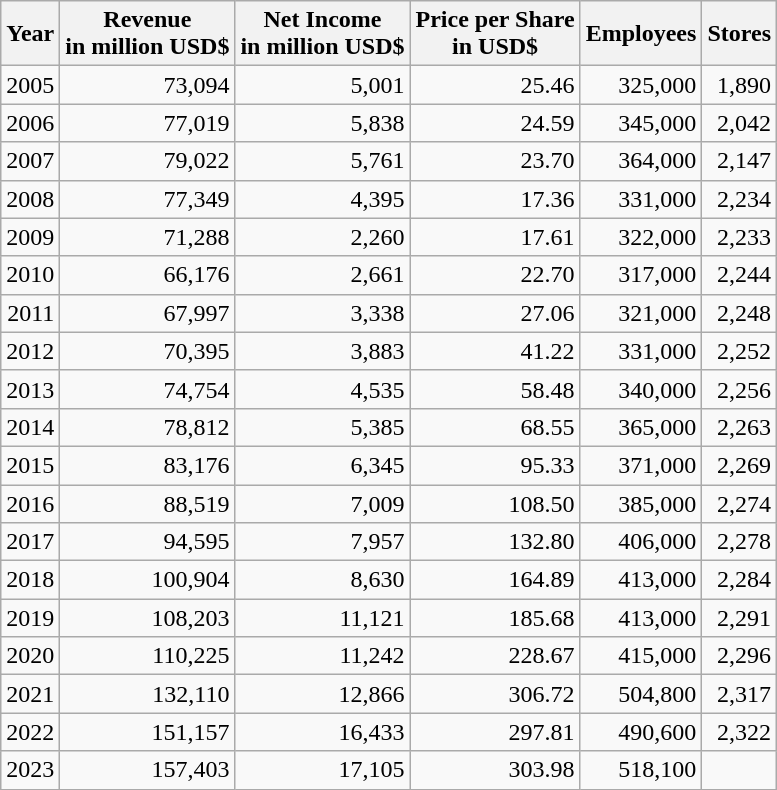<table class="wikitable float-left" style="text-align: right;">
<tr>
<th>Year</th>
<th>Revenue<br>in million USD$</th>
<th>Net Income<br>in million USD$</th>
<th>Price per Share<br>in USD$</th>
<th>Employees</th>
<th>Stores</th>
</tr>
<tr>
<td>2005</td>
<td>73,094</td>
<td>5,001</td>
<td>25.46</td>
<td>325,000</td>
<td>1,890</td>
</tr>
<tr>
<td>2006</td>
<td>77,019</td>
<td>5,838</td>
<td>24.59</td>
<td>345,000</td>
<td>2,042</td>
</tr>
<tr>
<td>2007</td>
<td>79,022</td>
<td>5,761</td>
<td>23.70</td>
<td>364,000</td>
<td>2,147</td>
</tr>
<tr>
<td>2008</td>
<td>77,349</td>
<td>4,395</td>
<td>17.36</td>
<td>331,000</td>
<td>2,234</td>
</tr>
<tr>
<td>2009</td>
<td>71,288</td>
<td>2,260</td>
<td>17.61</td>
<td>322,000</td>
<td>2,233</td>
</tr>
<tr>
<td>2010</td>
<td>66,176</td>
<td>2,661</td>
<td>22.70</td>
<td>317,000</td>
<td>2,244</td>
</tr>
<tr>
<td>2011</td>
<td>67,997</td>
<td>3,338</td>
<td>27.06</td>
<td>321,000</td>
<td>2,248</td>
</tr>
<tr>
<td>2012</td>
<td>70,395</td>
<td>3,883</td>
<td>41.22</td>
<td>331,000</td>
<td>2,252</td>
</tr>
<tr>
<td>2013</td>
<td>74,754</td>
<td>4,535</td>
<td>58.48</td>
<td>340,000</td>
<td>2,256</td>
</tr>
<tr>
<td>2014</td>
<td>78,812</td>
<td>5,385</td>
<td>68.55</td>
<td>365,000</td>
<td>2,263</td>
</tr>
<tr>
<td>2015</td>
<td>83,176</td>
<td>6,345</td>
<td>95.33</td>
<td>371,000</td>
<td>2,269</td>
</tr>
<tr>
<td>2016</td>
<td>88,519</td>
<td>7,009</td>
<td>108.50</td>
<td>385,000</td>
<td>2,274</td>
</tr>
<tr>
<td>2017</td>
<td>94,595</td>
<td>7,957</td>
<td>132.80</td>
<td>406,000</td>
<td>2,278</td>
</tr>
<tr>
<td>2018</td>
<td>100,904</td>
<td>8,630</td>
<td>164.89</td>
<td>413,000</td>
<td>2,284</td>
</tr>
<tr>
<td>2019</td>
<td>108,203</td>
<td>11,121</td>
<td>185.68</td>
<td>413,000</td>
<td>2,291</td>
</tr>
<tr>
<td>2020</td>
<td>110,225</td>
<td>11,242</td>
<td>228.67</td>
<td>415,000</td>
<td>2,296</td>
</tr>
<tr>
<td>2021</td>
<td>132,110</td>
<td>12,866</td>
<td>306.72</td>
<td>504,800</td>
<td>2,317</td>
</tr>
<tr>
<td>2022</td>
<td>151,157</td>
<td>16,433</td>
<td>297.81</td>
<td>490,600</td>
<td>2,322</td>
</tr>
<tr>
<td>2023</td>
<td>157,403</td>
<td>17,105</td>
<td>303.98</td>
<td>518,100</td>
<td></td>
</tr>
</table>
